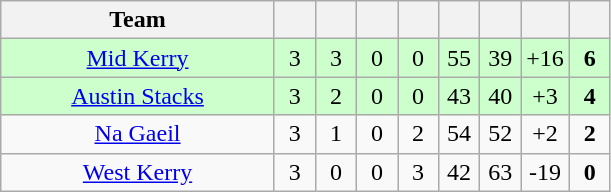<table class="wikitable" style="text-align:center">
<tr>
<th style="width:175px;">Team</th>
<th width="20"></th>
<th width="20"></th>
<th width="20"></th>
<th width="20"></th>
<th width="20"></th>
<th width="20"></th>
<th width="20"></th>
<th width="20"></th>
</tr>
<tr style="background:#cfc;">
<td><a href='#'>Mid Kerry</a></td>
<td>3</td>
<td>3</td>
<td>0</td>
<td>0</td>
<td>55</td>
<td>39</td>
<td>+16</td>
<td><strong>6</strong></td>
</tr>
<tr style="background:#cfc;">
<td><a href='#'>Austin Stacks</a></td>
<td>3</td>
<td>2</td>
<td>0</td>
<td>0</td>
<td>43</td>
<td>40</td>
<td>+3</td>
<td><strong>4</strong></td>
</tr>
<tr>
<td><a href='#'>Na Gaeil</a></td>
<td>3</td>
<td>1</td>
<td>0</td>
<td>2</td>
<td>54</td>
<td>52</td>
<td>+2</td>
<td><strong>2</strong></td>
</tr>
<tr>
<td><a href='#'>West Kerry</a></td>
<td>3</td>
<td>0</td>
<td>0</td>
<td>3</td>
<td>42</td>
<td>63</td>
<td>-19</td>
<td><strong>0</strong></td>
</tr>
</table>
